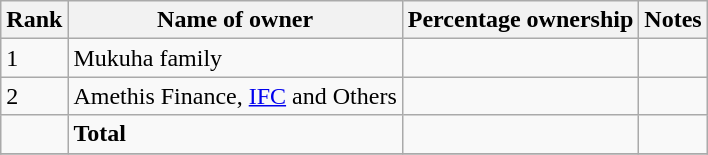<table class="wikitable sortable" style="margin: 0.5em auto">
<tr>
<th>Rank</th>
<th>Name of owner</th>
<th>Percentage ownership</th>
<th>Notes</th>
</tr>
<tr>
<td>1</td>
<td>Mukuha family</td>
<td></td>
<td></td>
</tr>
<tr>
<td>2</td>
<td>Amethis Finance, <a href='#'>IFC</a> and Others</td>
<td></td>
<td></td>
</tr>
<tr>
<td></td>
<td><strong>Total</strong></td>
<td></td>
<td></td>
</tr>
<tr>
</tr>
</table>
